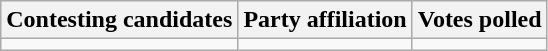<table class="wikitable sortable">
<tr>
<th>Contesting candidates</th>
<th>Party affiliation</th>
<th>Votes polled</th>
</tr>
<tr>
<td></td>
<td></td>
<td></td>
</tr>
</table>
